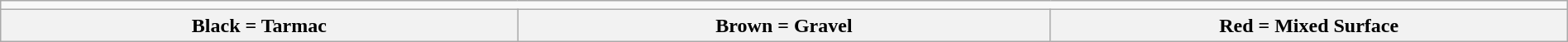<table class="wikitable" width=100% align=center>
<tr>
<td align=center colspan=3></td>
</tr>
<tr>
<th width=33%>Black = Tarmac</th>
<th width=34%>Brown = Gravel</th>
<th width=33%>Red = Mixed Surface</th>
</tr>
</table>
